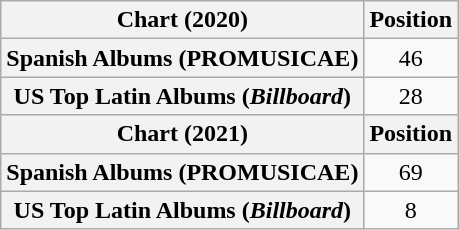<table class="wikitable plainrowheaders" style="text-align:center">
<tr>
<th scope="col">Chart (2020)</th>
<th scope="col">Position</th>
</tr>
<tr>
<th scope="row">Spanish Albums (PROMUSICAE)</th>
<td>46</td>
</tr>
<tr>
<th scope="row">US Top Latin Albums (<em>Billboard</em>)</th>
<td>28</td>
</tr>
<tr>
<th scope="col">Chart (2021)</th>
<th scope="col">Position</th>
</tr>
<tr>
<th scope="row">Spanish Albums (PROMUSICAE)</th>
<td>69</td>
</tr>
<tr>
<th scope="row">US Top Latin Albums (<em>Billboard</em>)</th>
<td>8</td>
</tr>
</table>
